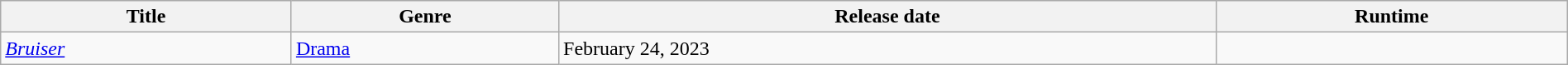<table class="wikitable sortable" style="width:100%;">
<tr>
<th>Title</th>
<th>Genre</th>
<th>Release date</th>
<th>Runtime</th>
</tr>
<tr>
<td><em><a href='#'>Bruiser</a></em></td>
<td><a href='#'>Drama</a></td>
<td>February 24, 2023</td>
<td></td>
</tr>
</table>
